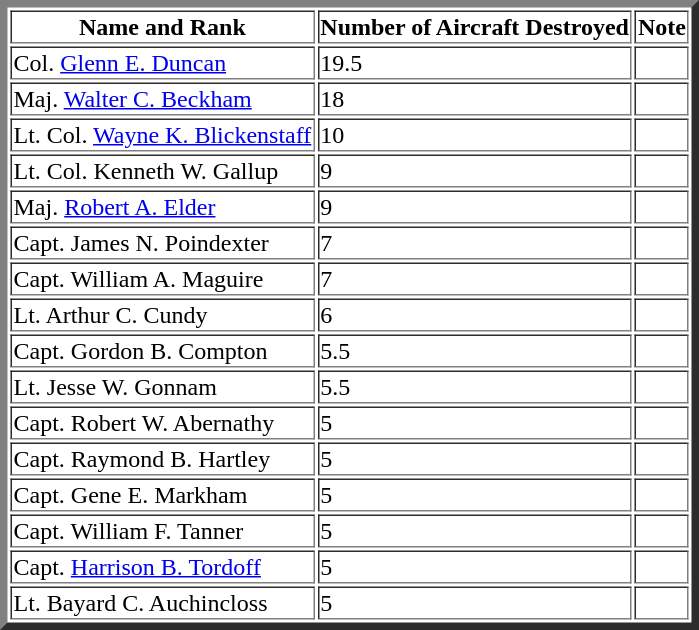<table border="5">
<tr>
<th>Name and Rank</th>
<th>Number of Aircraft Destroyed</th>
<th>Note</th>
</tr>
<tr>
<td>Col. <a href='#'>Glenn E. Duncan</a></td>
<td>19.5</td>
<td></td>
</tr>
<tr>
<td>Maj. <a href='#'>Walter C. Beckham</a></td>
<td>18</td>
<td></td>
</tr>
<tr>
<td>Lt. Col. <a href='#'>Wayne K. Blickenstaff</a></td>
<td>10</td>
<td></td>
</tr>
<tr>
<td>Lt. Col. Kenneth W. Gallup</td>
<td>9</td>
<td></td>
</tr>
<tr>
<td>Maj. <a href='#'>Robert A. Elder</a></td>
<td>9</td>
<td></td>
</tr>
<tr>
<td>Capt. James N. Poindexter</td>
<td>7</td>
<td></td>
</tr>
<tr>
<td>Capt. William A. Maguire</td>
<td>7</td>
<td></td>
</tr>
<tr>
<td>Lt. Arthur C. Cundy</td>
<td>6</td>
<td></td>
</tr>
<tr>
<td>Capt. Gordon B. Compton</td>
<td>5.5</td>
<td></td>
</tr>
<tr>
<td>Lt. Jesse W. Gonnam</td>
<td>5.5</td>
<td></td>
</tr>
<tr>
<td>Capt. Robert W. Abernathy</td>
<td>5</td>
<td></td>
</tr>
<tr>
<td>Capt. Raymond B. Hartley</td>
<td>5</td>
<td></td>
</tr>
<tr>
<td>Capt. Gene E. Markham</td>
<td>5</td>
<td></td>
</tr>
<tr>
<td>Capt. William F. Tanner</td>
<td>5</td>
<td></td>
</tr>
<tr>
<td>Capt. <a href='#'>Harrison B. Tordoff</a></td>
<td>5</td>
<td></td>
</tr>
<tr>
<td>Lt. Bayard C. Auchincloss</td>
<td>5</td>
<td></td>
</tr>
</table>
